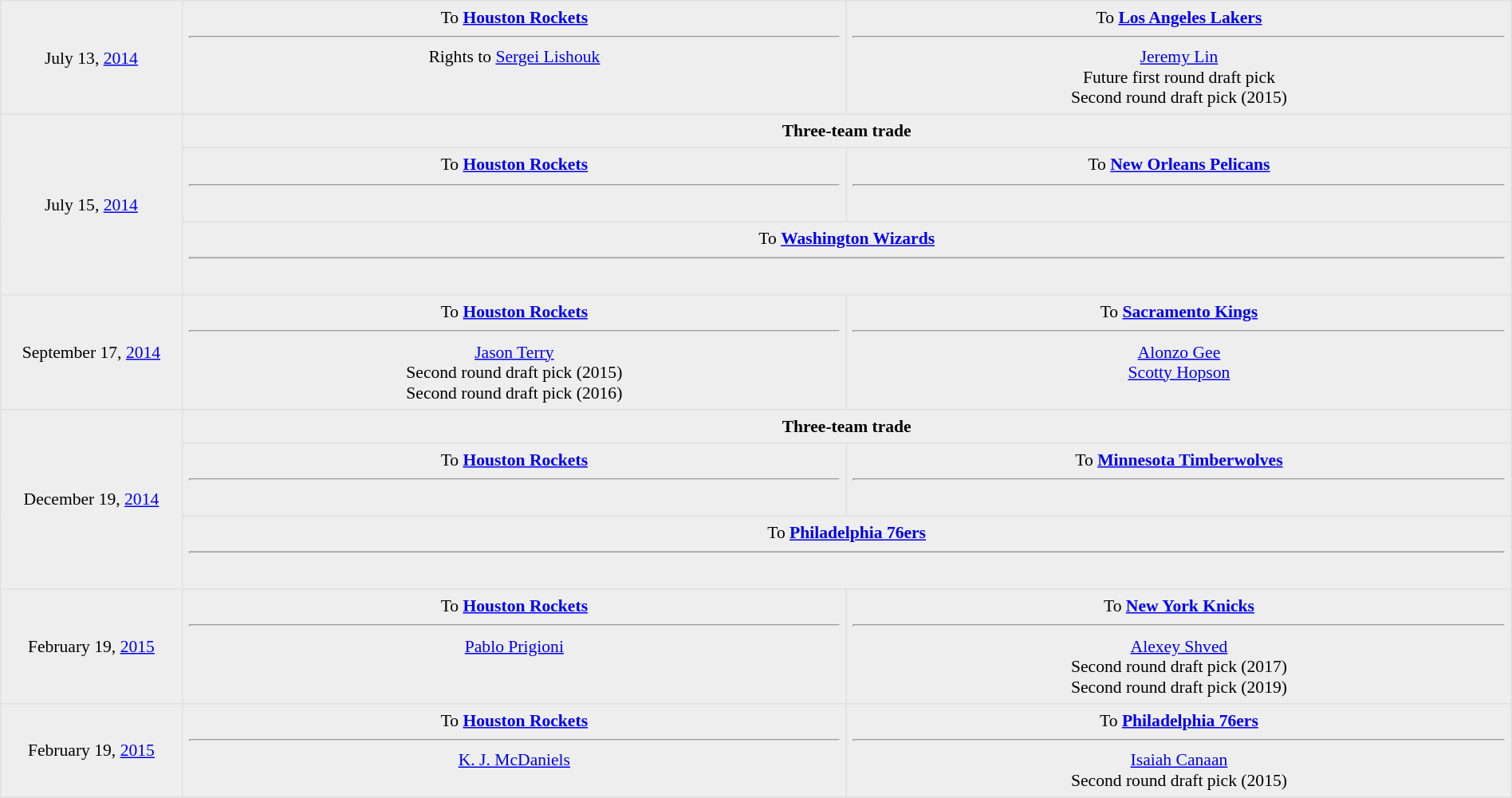<table border=1 style="border-collapse:collapse; font-size:90%; text-align: center; width: 100%" bordercolor="#DFDFDF"  cellpadding="5">
<tr bgcolor="eeeeee">
<td style="width:12%">July 13, <a href='#'>2014</a></td>
<td style="width:44%" valign="top">To <strong><a href='#'>Houston Rockets</a></strong><hr>Rights to <a href='#'>Sergei Lishouk</a></td>
<td style="width:44%" valign="top">To <strong><a href='#'>Los Angeles Lakers</a></strong><hr><a href='#'>Jeremy Lin</a><br>Future first round draft pick<br>Second round draft pick (2015)</td>
</tr>
<tr bgcolor="#eee">
<td style="width:12%" rowspan="3">July 15, <a href='#'>2014</a></td>
<td style="width:30%" valign="top" colspan="2"><strong>Three-team trade</strong></td>
</tr>
<tr bgcolor="#eee">
<td style="width:30%" valign="top">To <strong><a href='#'>Houston Rockets</a></strong><hr><br></td>
<td style="width:30%" valign="top">To <strong><a href='#'>New Orleans Pelicans</a></strong><hr><br></td>
</tr>
<tr bgcolor="#eee">
<td style="width:30%" valign="top" colspan="2">To <strong><a href='#'>Washington Wizards</a></strong><hr><br></td>
</tr>
<tr bgcolor="eeeeee">
<td style="width:12%">September 17, <a href='#'>2014</a></td>
<td style="width:44%" valign="top">To <strong><a href='#'>Houston Rockets</a></strong><hr><a href='#'>Jason Terry</a><br>Second round draft pick (2015)<br>Second round draft pick (2016)</td>
<td style="width:44%" valign="top">To <strong><a href='#'>Sacramento Kings</a></strong><hr><a href='#'>Alonzo Gee</a><br><a href='#'>Scotty Hopson</a></td>
</tr>
<tr bgcolor="eeeeee">
<td style="width:12%" rowspan="3">December 19, <a href='#'>2014</a></td>
<td style="width:30%" valign="top" colspan="2"><strong>Three-team trade</strong></td>
</tr>
<tr bgcolor="#eee">
<td style="width:30%" valign="top">To <strong><a href='#'>Houston Rockets</a></strong><hr><br></td>
<td style="width:30%" valign="top">To <strong><a href='#'>Minnesota Timberwolves</a></strong><hr><br></td>
</tr>
<tr bgcolor="#eee">
<td style="width:30%" valign="top" colspan="2">To <strong><a href='#'>Philadelphia 76ers</a></strong><hr><br></td>
</tr>
<tr bgcolor="eeeeee">
<td style="width:12%">February 19, <a href='#'>2015</a></td>
<td style="width:44%" valign="top">To <strong><a href='#'>Houston Rockets</a></strong><hr><a href='#'>Pablo Prigioni</a></td>
<td style="width:44%" valign="top">To <strong><a href='#'>New York Knicks</a></strong><hr><a href='#'>Alexey Shved</a><br>Second round draft pick (2017)<br>Second round draft pick (2019)</td>
</tr>
<tr bgcolor="#eee">
<td style="width:12%">February 19, <a href='#'>2015</a></td>
<td style="width:44%" valign="top">To <strong><a href='#'>Houston Rockets</a></strong><hr><a href='#'>K. J. McDaniels</a></td>
<td style="width:44%" valign="top">To <strong><a href='#'>Philadelphia 76ers</a></strong><hr><a href='#'>Isaiah Canaan</a><br>Second round draft pick (2015)</td>
</tr>
<tr bgcolor="#eee">
</tr>
</table>
